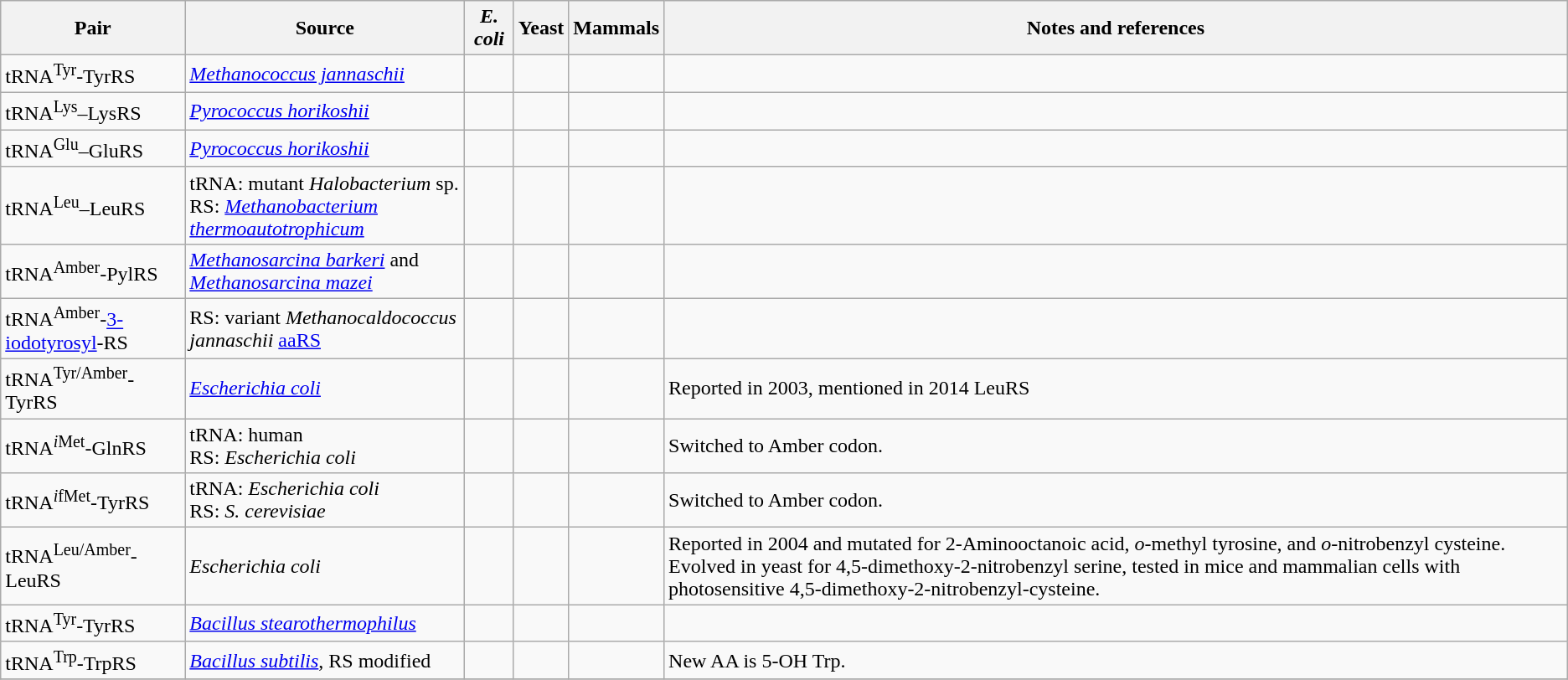<table class="wikitable sortable">
<tr>
<th>Pair</th>
<th>Source</th>
<th><em>E. coli</em></th>
<th>Yeast</th>
<th>Mammals</th>
<th>Notes and references<br></th>
</tr>
<tr>
<td>tRNA<sup>Tyr</sup>-TyrRS</td>
<td><em><a href='#'>Methanococcus jannaschii</a></em></td>
<td></td>
<td></td>
<td></td>
<td></td>
</tr>
<tr>
<td>tRNA<sup>Lys</sup>–LysRS</td>
<td><em><a href='#'>Pyrococcus horikoshii</a></em></td>
<td></td>
<td></td>
<td></td>
<td></td>
</tr>
<tr>
<td>tRNA<sup>Glu</sup>–GluRS</td>
<td><em><a href='#'>Pyrococcus horikoshii</a></em></td>
<td></td>
<td></td>
<td></td>
<td></td>
</tr>
<tr>
<td>tRNA<sup>Leu</sup>–LeuRS</td>
<td>tRNA: mutant <em>Halobacterium</em> sp. <br> RS: <em><a href='#'>Methanobacterium thermoautotrophicum</a></em></td>
<td></td>
<td></td>
<td></td>
<td></td>
</tr>
<tr>
<td>tRNA<sup>Amber</sup>-PylRS</td>
<td><em><a href='#'>Methanosarcina barkeri</a></em> and <em><a href='#'>Methanosarcina mazei</a></em></td>
<td></td>
<td></td>
<td></td>
<td></td>
</tr>
<tr>
<td>tRNA<sup>Amber</sup>-<a href='#'>3-iodotyrosyl</a>-RS</td>
<td>RS: variant <em>Methanocaldococcus jannaschii</em> <a href='#'>aaRS</a></td>
<td></td>
<td></td>
<td></td>
<td></td>
</tr>
<tr>
<td>tRNA<sup>Tyr/Amber</sup>-TyrRS</td>
<td><em><a href='#'>Escherichia coli</a></em></td>
<td></td>
<td></td>
<td></td>
<td>Reported in 2003, mentioned in 2014 LeuRS</td>
</tr>
<tr>
<td>tRNA<sup><em>i</em>Met</sup>-GlnRS</td>
<td>tRNA: human<br>RS: <em>Escherichia coli</em></td>
<td></td>
<td></td>
<td></td>
<td>Switched to Amber codon.</td>
</tr>
<tr>
<td>tRNA<sup><em>i</em>fMet</sup>-TyrRS</td>
<td>tRNA: <em>Escherichia coli</em><br>RS: <em>S. cerevisiae</em></td>
<td></td>
<td></td>
<td></td>
<td>Switched to Amber codon.</td>
</tr>
<tr>
<td>tRNA<sup>Leu/Amber</sup>-LeuRS</td>
<td><em>Escherichia coli</em></td>
<td></td>
<td></td>
<td></td>
<td>Reported in 2004 and mutated for 2-Aminooctanoic acid, <em>o</em>-methyl tyrosine, and <em>o</em>-nitrobenzyl cysteine. Evolved in yeast for 4,5-dimethoxy-2-nitrobenzyl serine, tested in mice and mammalian cells with photosensitive 4,5-dimethoxy-2-nitrobenzyl-cysteine.</td>
</tr>
<tr>
<td>tRNA<sup>Tyr</sup>-TyrRS</td>
<td><em><a href='#'>Bacillus stearothermophilus</a></em></td>
<td></td>
<td></td>
<td></td>
<td></td>
</tr>
<tr>
<td>tRNA<sup>Trp</sup>-TrpRS</td>
<td><em><a href='#'>Bacillus subtilis</a></em>, RS modified</td>
<td></td>
<td></td>
<td></td>
<td>New AA is 5-OH Trp.</td>
</tr>
<tr>
</tr>
</table>
